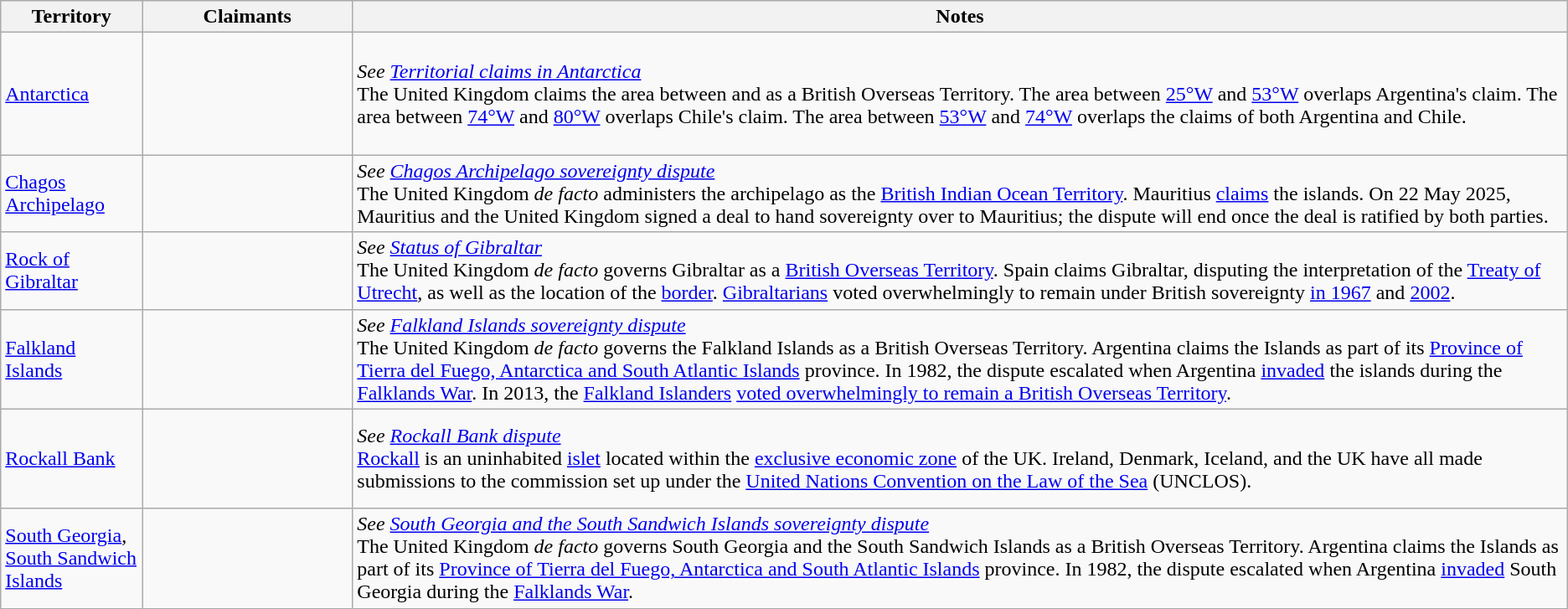<table class="wikitable sortable">
<tr>
<th>Territory</th>
<th width=160px>Claimants</th>
<th class="unsortable">Notes</th>
</tr>
<tr>
<td><a href='#'>Antarctica</a></td>
<td><br><br><br><br><br></td>
<td><em>See <a href='#'>Territorial claims in Antarctica</a></em><br>The United Kingdom claims the area between  and  as a British Overseas Territory. The area between <a href='#'>25°W</a> and <a href='#'>53°W</a> overlaps Argentina's claim. The area between <a href='#'>74°W</a> and <a href='#'>80°W</a> overlaps Chile's claim. The area between <a href='#'>53°W</a> and <a href='#'>74°W</a> overlaps the claims of both Argentina and Chile.</td>
</tr>
<tr>
<td><a href='#'>Chagos Archipelago</a></td>
<td><strong><br></strong><br></td>
<td><em>See <a href='#'>Chagos Archipelago sovereignty dispute</a></em><br>The United Kingdom <em>de facto</em> administers the archipelago as the <a href='#'>British Indian Ocean Territory</a>. Mauritius <a href='#'>claims</a> the islands. On 22 May 2025, Mauritius and the United Kingdom signed a deal to hand sovereignty over to Mauritius; the dispute will end once the deal is ratified by both parties.</td>
</tr>
<tr>
<td><a href='#'>Rock of Gibraltar</a></td>
<td><strong><br></strong><br></td>
<td><em>See <a href='#'>Status of Gibraltar</a></em><br>The United Kingdom <em>de facto</em> governs Gibraltar as a <a href='#'>British Overseas Territory</a>. Spain claims Gibraltar, disputing the interpretation of the <a href='#'>Treaty of Utrecht</a>, as well as the location of the <a href='#'>border</a>. <a href='#'>Gibraltarians</a> voted overwhelmingly to remain under British sovereignty <a href='#'>in 1967</a> and <a href='#'>2002</a>.</td>
</tr>
<tr>
<td><a href='#'>Falkland Islands</a></td>
<td><strong><br></strong><br></td>
<td><em>See <a href='#'>Falkland Islands sovereignty dispute</a></em><br>The United Kingdom <em>de facto</em> governs the Falkland Islands as a British Overseas Territory. Argentina claims the Islands as part of its <a href='#'>Province of Tierra del Fuego, Antarctica and South Atlantic Islands</a> province. In 1982, the dispute escalated when Argentina <a href='#'>invaded</a> the islands during the <a href='#'>Falklands War</a>. In 2013, the <a href='#'>Falkland Islanders</a> <a href='#'>voted overwhelmingly to remain a British Overseas Territory</a>.</td>
</tr>
<tr>
<td><a href='#'>Rockall Bank</a></td>
<td><strong></strong><br><br><br><br></td>
<td><em>See <a href='#'>Rockall Bank dispute</a></em><br><a href='#'>Rockall</a> is an uninhabited <a href='#'>islet</a> located within the <a href='#'>exclusive economic zone</a> of the UK. Ireland, Denmark, Iceland, and the UK have all made submissions to the commission set up under the <a href='#'>United Nations Convention on the Law of the Sea</a> (UNCLOS).</td>
</tr>
<tr>
<td><a href='#'>South Georgia</a>,<br><a href='#'>South Sandwich Islands</a></td>
<td><strong><br></strong><br></td>
<td><em>See <a href='#'>South Georgia and the South Sandwich Islands sovereignty dispute</a></em><br>The United Kingdom <em>de facto</em> governs South Georgia and the South Sandwich Islands as a British Overseas Territory. Argentina claims the Islands as part of its <a href='#'>Province of Tierra del Fuego, Antarctica and South Atlantic Islands</a> province. In 1982, the dispute escalated when Argentina <a href='#'>invaded</a> South Georgia during the <a href='#'>Falklands War</a>.</td>
</tr>
<tr>
</tr>
</table>
